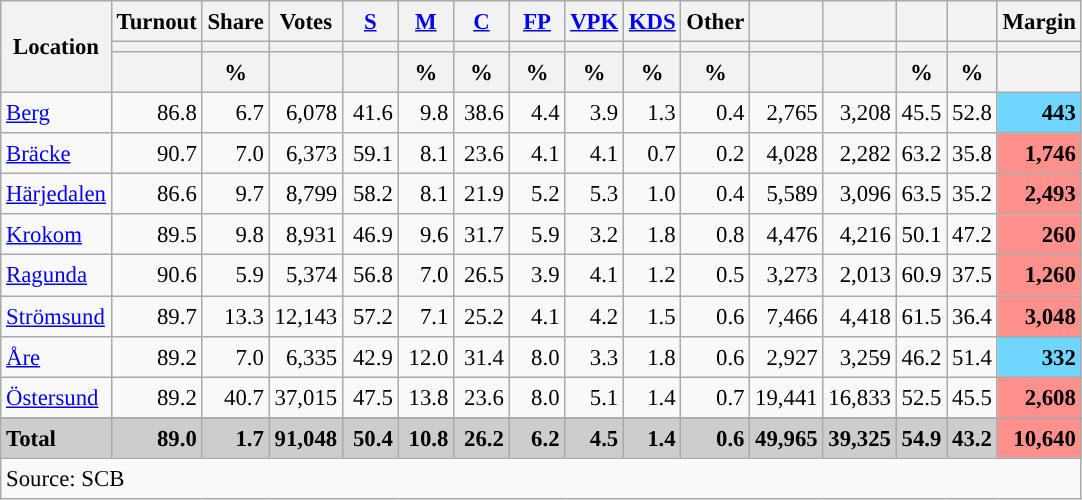<table class="wikitable sortable" style="text-align:right; font-size:95%; line-height:20px;">
<tr>
<th rowspan="3">Location</th>
<th>Turnout</th>
<th>Share</th>
<th>Votes</th>
<th width="30px" class="unsortable"><a href='#'>S</a></th>
<th width="30px" class="unsortable"><a href='#'>M</a></th>
<th width="30px" class="unsortable"><a href='#'>C</a></th>
<th width="30px" class="unsortable"><a href='#'>FP</a></th>
<th width="30px" class="unsortable"><a href='#'>VPK</a></th>
<th width="30px" class="unsortable"><a href='#'>KDS</a></th>
<th width="30px" class="unsortable">Other</th>
<th></th>
<th></th>
<th></th>
<th></th>
<th>Margin</th>
</tr>
<tr>
<th></th>
<th></th>
<th></th>
<th style="background:"></th>
<th style="background:"></th>
<th style="background:"></th>
<th style="background:"></th>
<th style="background:"></th>
<th style="background:"></th>
<th style="background:"></th>
<th style="background:"></th>
<th style="background:"></th>
<th style="background:"></th>
<th style="background:"></th>
<th></th>
</tr>
<tr>
<th></th>
<th data-sort-type="number">%</th>
<th data-sort-type="number"></th>
<th></th>
<th data-sort-type="number">%</th>
<th data-sort-type="number">%</th>
<th data-sort-type="number">%</th>
<th data-sort-type="number">%</th>
<th data-sort-type="number">%</th>
<th data-sort-type="number">%</th>
<th data-sort-type="number"></th>
<th data-sort-type="number"></th>
<th data-sort-type="number">%</th>
<th data-sort-type="number">%</th>
<th data-sort-type="number"></th>
</tr>
<tr>
<td align=left><a href='#'>Berg</a></td>
<td>86.8</td>
<td>6.7</td>
<td>6,078</td>
<td>41.6</td>
<td>9.8</td>
<td>38.6</td>
<td>4.4</td>
<td>3.9</td>
<td>1.3</td>
<td>0.4</td>
<td>2,765</td>
<td>3,208</td>
<td>45.5</td>
<td>52.8</td>
<td bgcolor=#6fd5fe><strong>443</strong></td>
</tr>
<tr>
<td align=left><a href='#'>Bräcke</a></td>
<td>90.7</td>
<td>7.0</td>
<td>6,373</td>
<td>59.1</td>
<td>8.1</td>
<td>23.6</td>
<td>4.1</td>
<td>4.1</td>
<td>0.7</td>
<td>0.2</td>
<td>4,028</td>
<td>2,282</td>
<td>63.2</td>
<td>35.8</td>
<td bgcolor=#ff908c><strong>1,746</strong></td>
</tr>
<tr>
<td align=left><a href='#'>Härjedalen</a></td>
<td>86.6</td>
<td>9.7</td>
<td>8,799</td>
<td>58.2</td>
<td>8.1</td>
<td>21.9</td>
<td>5.2</td>
<td>5.3</td>
<td>1.0</td>
<td>0.4</td>
<td>5,589</td>
<td>3,096</td>
<td>63.5</td>
<td>35.2</td>
<td bgcolor=#ff908c><strong>2,493</strong></td>
</tr>
<tr>
<td align=left><a href='#'>Krokom</a></td>
<td>89.5</td>
<td>9.8</td>
<td>8,931</td>
<td>46.9</td>
<td>9.6</td>
<td>31.7</td>
<td>5.9</td>
<td>3.2</td>
<td>1.8</td>
<td>0.8</td>
<td>4,476</td>
<td>4,216</td>
<td>50.1</td>
<td>47.2</td>
<td bgcolor=#ff908c><strong>260</strong></td>
</tr>
<tr>
<td align=left><a href='#'>Ragunda</a></td>
<td>90.6</td>
<td>5.9</td>
<td>5,374</td>
<td>56.8</td>
<td>7.0</td>
<td>26.5</td>
<td>3.9</td>
<td>4.1</td>
<td>1.2</td>
<td>0.5</td>
<td>3,273</td>
<td>2,013</td>
<td>60.9</td>
<td>37.5</td>
<td bgcolor=#ff908c><strong>1,260</strong></td>
</tr>
<tr>
<td align=left><a href='#'>Strömsund</a></td>
<td>89.7</td>
<td>13.3</td>
<td>12,143</td>
<td>57.2</td>
<td>7.1</td>
<td>25.2</td>
<td>4.1</td>
<td>4.2</td>
<td>1.5</td>
<td>0.6</td>
<td>7,466</td>
<td>4,418</td>
<td>61.5</td>
<td>36.4</td>
<td bgcolor=#ff908c><strong>3,048</strong></td>
</tr>
<tr>
<td align=left><a href='#'>Åre</a></td>
<td>89.2</td>
<td>7.0</td>
<td>6,335</td>
<td>42.9</td>
<td>12.0</td>
<td>31.4</td>
<td>8.0</td>
<td>3.3</td>
<td>1.8</td>
<td>0.6</td>
<td>2,927</td>
<td>3,259</td>
<td>46.2</td>
<td>51.4</td>
<td bgcolor=#6fd5fe><strong>332</strong></td>
</tr>
<tr>
<td align=left><a href='#'>Östersund</a></td>
<td>89.2</td>
<td>40.7</td>
<td>37,015</td>
<td>47.5</td>
<td>13.8</td>
<td>23.6</td>
<td>8.0</td>
<td>5.1</td>
<td>1.4</td>
<td>0.7</td>
<td>19,441</td>
<td>16,833</td>
<td>52.5</td>
<td>45.5</td>
<td bgcolor=#ff908c><strong>2,608</strong></td>
</tr>
<tr>
</tr>
<tr style="background:#CDCDCD;">
<td align=left><strong>Total</strong></td>
<td><strong>89.0</strong></td>
<td><strong>1.7</strong></td>
<td><strong>91,048</strong></td>
<td><strong>50.4</strong></td>
<td><strong>10.8</strong></td>
<td><strong>26.2</strong></td>
<td><strong>6.2</strong></td>
<td><strong>4.5</strong></td>
<td><strong>1.4</strong></td>
<td><strong>0.6</strong></td>
<td><strong>49,965</strong></td>
<td><strong>39,325</strong></td>
<td><strong>54.9</strong></td>
<td><strong>43.2</strong></td>
<td bgcolor=#ff908c><strong>10,640</strong></td>
</tr>
<tr>
<td align=left colspan=16>Source: SCB </td>
</tr>
</table>
